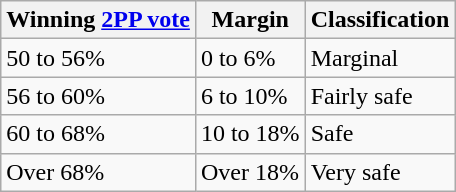<table class="wikitable">
<tr>
<th>Winning <a href='#'>2PP vote</a></th>
<th>Margin</th>
<th>Classification</th>
</tr>
<tr>
<td>50 to 56%</td>
<td>0 to 6%</td>
<td>Marginal</td>
</tr>
<tr>
<td>56 to 60%</td>
<td>6 to 10%</td>
<td>Fairly safe</td>
</tr>
<tr>
<td>60 to 68%</td>
<td>10 to 18%</td>
<td>Safe</td>
</tr>
<tr>
<td>Over 68%</td>
<td>Over 18%</td>
<td>Very safe</td>
</tr>
</table>
